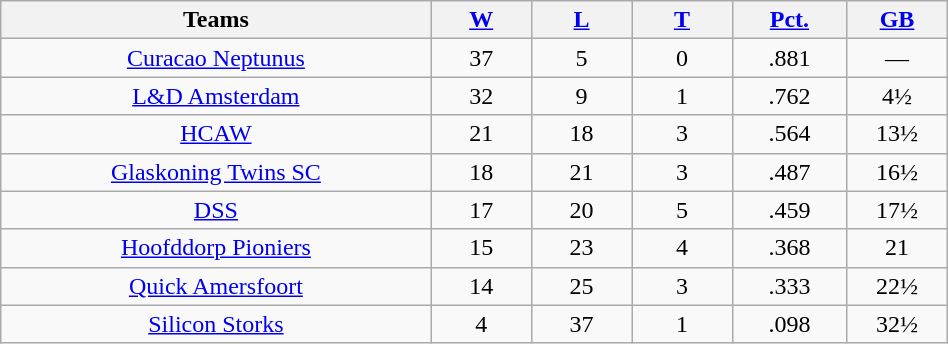<table class="wikitable" width="50%" style="text-align:center;">
<tr>
<th width="30%">Teams</th>
<th width="7%"><a href='#'>W</a></th>
<th width="7%"><a href='#'>L</a></th>
<th width="7%"><a href='#'>T</a></th>
<th width="8%"><a href='#'>Pct.</a></th>
<th width="7%"><a href='#'>GB</a></th>
</tr>
<tr>
<td><a href='#'>Curacao Neptunus</a></td>
<td>37</td>
<td>5</td>
<td>0</td>
<td>.881</td>
<td>—</td>
</tr>
<tr>
<td><a href='#'>L&D Amsterdam</a></td>
<td>32</td>
<td>9</td>
<td>1</td>
<td>.762</td>
<td>4½</td>
</tr>
<tr>
<td><a href='#'>HCAW</a></td>
<td>21</td>
<td>18</td>
<td>3</td>
<td>.564</td>
<td>13½</td>
</tr>
<tr>
<td><a href='#'>Glaskoning Twins SC</a></td>
<td>18</td>
<td>21</td>
<td>3</td>
<td>.487</td>
<td>16½</td>
</tr>
<tr>
<td><a href='#'>DSS</a></td>
<td>17</td>
<td>20</td>
<td>5</td>
<td>.459</td>
<td>17½</td>
</tr>
<tr>
<td><a href='#'>Hoofddorp Pioniers</a></td>
<td>15</td>
<td>23</td>
<td>4</td>
<td>.368</td>
<td>21</td>
</tr>
<tr>
<td><a href='#'>Quick Amersfoort</a></td>
<td>14</td>
<td>25</td>
<td>3</td>
<td>.333</td>
<td>22½</td>
</tr>
<tr>
<td><a href='#'>Silicon Storks</a></td>
<td>4</td>
<td>37</td>
<td>1</td>
<td>.098</td>
<td>32½</td>
</tr>
</table>
